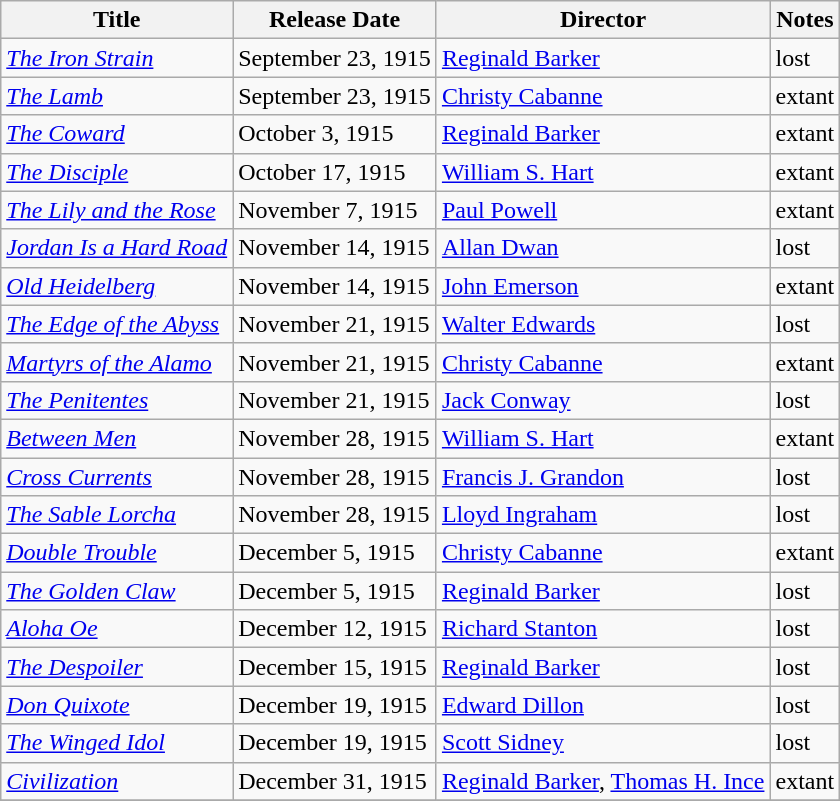<table class="wikitable sortable">
<tr>
<th>Title</th>
<th>Release Date</th>
<th>Director</th>
<th>Notes</th>
</tr>
<tr>
<td><em><a href='#'>The Iron Strain</a></em></td>
<td>September 23, 1915</td>
<td><a href='#'>Reginald Barker</a></td>
<td>lost</td>
</tr>
<tr>
<td><em><a href='#'>The Lamb</a></em></td>
<td>September 23, 1915</td>
<td><a href='#'>Christy Cabanne</a></td>
<td>extant</td>
</tr>
<tr>
<td><em><a href='#'>The Coward</a></em></td>
<td>October 3, 1915</td>
<td><a href='#'>Reginald Barker</a></td>
<td>extant</td>
</tr>
<tr>
<td><em><a href='#'>The Disciple</a></em></td>
<td>October 17, 1915</td>
<td><a href='#'>William S. Hart</a></td>
<td>extant</td>
</tr>
<tr>
<td><em><a href='#'>The Lily and the Rose</a></em></td>
<td>November 7, 1915</td>
<td><a href='#'>Paul Powell</a></td>
<td>extant</td>
</tr>
<tr>
<td><em><a href='#'>Jordan Is a Hard Road</a></em></td>
<td>November 14, 1915</td>
<td><a href='#'>Allan Dwan</a></td>
<td>lost</td>
</tr>
<tr>
<td><em><a href='#'>Old Heidelberg</a></em></td>
<td>November 14, 1915</td>
<td><a href='#'>John Emerson</a></td>
<td>extant</td>
</tr>
<tr>
<td><em><a href='#'>The Edge of the Abyss</a></em></td>
<td>November 21, 1915</td>
<td><a href='#'>Walter Edwards</a></td>
<td>lost</td>
</tr>
<tr>
<td><em><a href='#'>Martyrs of the Alamo</a></em></td>
<td>November 21, 1915</td>
<td><a href='#'>Christy Cabanne</a></td>
<td>extant</td>
</tr>
<tr>
<td><em><a href='#'>The Penitentes</a></em></td>
<td>November 21, 1915</td>
<td><a href='#'>Jack Conway</a></td>
<td>lost</td>
</tr>
<tr>
<td><em><a href='#'>Between Men</a></em></td>
<td>November 28, 1915</td>
<td><a href='#'>William S. Hart</a></td>
<td>extant</td>
</tr>
<tr>
<td><em><a href='#'>Cross Currents</a></em></td>
<td>November 28, 1915</td>
<td><a href='#'>Francis J. Grandon</a></td>
<td>lost</td>
</tr>
<tr>
<td><em><a href='#'>The Sable Lorcha</a></em></td>
<td>November 28, 1915</td>
<td><a href='#'>Lloyd Ingraham</a></td>
<td>lost</td>
</tr>
<tr>
<td><em><a href='#'>Double Trouble</a></em></td>
<td>December 5, 1915</td>
<td><a href='#'>Christy Cabanne</a></td>
<td>extant</td>
</tr>
<tr>
<td><em><a href='#'>The Golden Claw</a></em></td>
<td>December 5, 1915</td>
<td><a href='#'>Reginald Barker</a></td>
<td>lost</td>
</tr>
<tr>
<td><em><a href='#'>Aloha Oe</a></em></td>
<td>December 12, 1915</td>
<td><a href='#'>Richard Stanton</a></td>
<td>lost</td>
</tr>
<tr>
<td><em><a href='#'>The Despoiler</a></em></td>
<td>December 15, 1915</td>
<td><a href='#'>Reginald Barker</a></td>
<td>lost</td>
</tr>
<tr>
<td><em><a href='#'>Don Quixote</a></em></td>
<td>December 19, 1915</td>
<td><a href='#'>Edward Dillon</a></td>
<td>lost</td>
</tr>
<tr>
<td><em><a href='#'>The Winged Idol</a></em></td>
<td>December 19, 1915</td>
<td><a href='#'>Scott Sidney</a></td>
<td>lost</td>
</tr>
<tr>
<td><em><a href='#'>Civilization</a></em></td>
<td>December 31, 1915</td>
<td><a href='#'>Reginald Barker</a>, <a href='#'>Thomas H. Ince</a></td>
<td>extant</td>
</tr>
<tr>
</tr>
</table>
